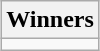<table class=wikitable style="text-align:center; margin:auto">
<tr>
<th>Winners</th>
</tr>
<tr>
<td></td>
</tr>
</table>
